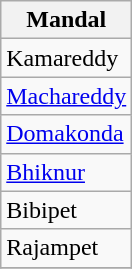<table class="wikitable sortable static-row-numbers static-row-header-hash">
<tr>
<th>Mandal</th>
</tr>
<tr>
<td>Kamareddy</td>
</tr>
<tr>
<td><a href='#'>Machareddy</a></td>
</tr>
<tr>
<td><a href='#'>Domakonda</a></td>
</tr>
<tr>
<td><a href='#'>Bhiknur</a></td>
</tr>
<tr>
<td>Bibipet</td>
</tr>
<tr>
<td>Rajampet</td>
</tr>
<tr>
</tr>
</table>
